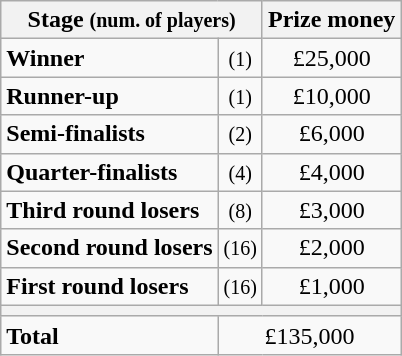<table class="wikitable">
<tr>
<th colspan=2>Stage <small>(num. of players)</small></th>
<th>Prize money</th>
</tr>
<tr>
<td><strong>Winner</strong></td>
<td align=center><small>(1)</small></td>
<td align=center>£25,000</td>
</tr>
<tr>
<td><strong>Runner-up</strong></td>
<td align=center><small>(1)</small></td>
<td align=center>£10,000</td>
</tr>
<tr>
<td><strong>Semi-finalists</strong></td>
<td align=center><small>(2)</small></td>
<td align=center>£6,000</td>
</tr>
<tr>
<td><strong>Quarter-finalists</strong></td>
<td align=center><small>(4)</small></td>
<td align=center>£4,000</td>
</tr>
<tr>
<td><strong>Third round losers</strong></td>
<td align=center><small>(8)</small></td>
<td align=center>£3,000</td>
</tr>
<tr>
<td><strong>Second round losers</strong></td>
<td align=center><small>(16)</small></td>
<td align=center>£2,000</td>
</tr>
<tr>
<td><strong>First round losers</strong></td>
<td align=center><small>(16)</small></td>
<td align=center>£1,000</td>
</tr>
<tr>
<th colspan=3></th>
</tr>
<tr>
<td><strong>Total</strong></td>
<td align=center colspan=2>£135,000</td>
</tr>
</table>
